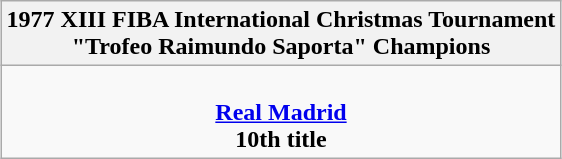<table class=wikitable style="text-align:center; margin:auto">
<tr>
<th>1977 XIII FIBA International Christmas Tournament<br>"Trofeo Raimundo Saporta" Champions</th>
</tr>
<tr>
<td><br><strong><a href='#'>Real Madrid</a></strong><br><strong>10th title</strong></td>
</tr>
</table>
